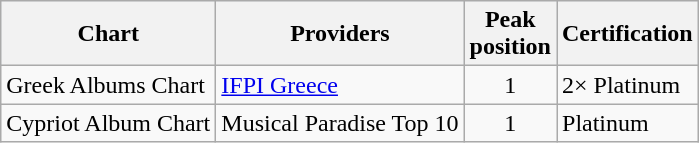<table class="wikitable">
<tr style="background:#ebf5ff;">
<th align="left">Chart</th>
<th align="left">Providers</th>
<th align="left">Peak<br>position</th>
<th align="left">Certification</th>
</tr>
<tr>
<td align="left">Greek Albums Chart</td>
<td align="left"><a href='#'>IFPI Greece</a></td>
<td style="text-align:center;">1</td>
<td align="left">2× Platinum</td>
</tr>
<tr>
<td align="left">Cypriot Album Chart</td>
<td align="left">Musical Paradise Top 10</td>
<td style="text-align:center;">1</td>
<td align="left">Platinum</td>
</tr>
</table>
